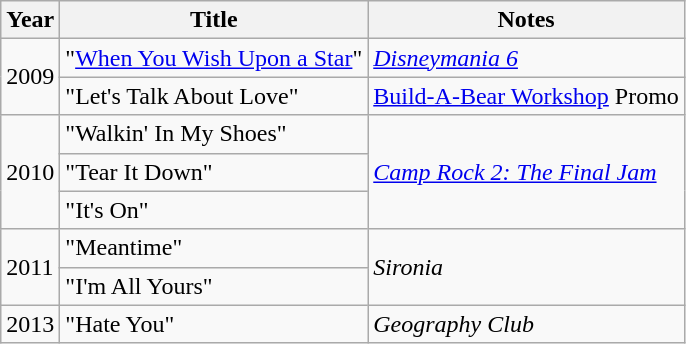<table class="wikitable sortable">
<tr>
<th>Year</th>
<th>Title</th>
<th>Notes</th>
</tr>
<tr>
<td rowspan="2">2009</td>
<td>"<a href='#'>When You Wish Upon a Star</a>"</td>
<td><em><a href='#'>Disneymania 6</a></em></td>
</tr>
<tr>
<td>"Let's Talk About Love"</td>
<td><a href='#'>Build-A-Bear Workshop</a> Promo</td>
</tr>
<tr>
<td rowspan="3">2010</td>
<td>"Walkin' In My Shoes" </td>
<td rowspan="3"><em><a href='#'>Camp Rock 2: The Final Jam</a></em></td>
</tr>
<tr>
<td>"Tear It Down" </td>
</tr>
<tr>
<td>"It's On" </td>
</tr>
<tr>
<td rowspan="2">2011</td>
<td>"Meantime"</td>
<td rowspan="2"><em>Sironia</em></td>
</tr>
<tr>
<td>"I'm All Yours"</td>
</tr>
<tr>
<td>2013</td>
<td>"Hate You"</td>
<td><em>Geography Club</em></td>
</tr>
</table>
